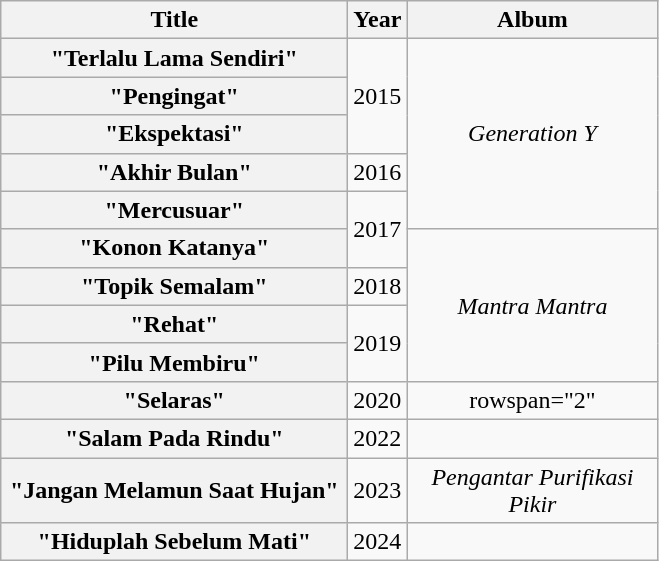<table class="wikitable plainrowheaders" style="text-align:center;">
<tr>
<th scope="col" style="width:14em;">Title</th>
<th scope="col">Year</th>
<th scope="col" style="width:10em;">Album</th>
</tr>
<tr>
<th scope="row">"Terlalu Lama Sendiri"</th>
<td rowspan="3">2015</td>
<td rowspan="5"><em>Generation Y</em></td>
</tr>
<tr>
<th scope="row">"Pengingat"</th>
</tr>
<tr>
<th scope="row">"Ekspektasi"</th>
</tr>
<tr>
<th scope="row">"Akhir Bulan"</th>
<td>2016</td>
</tr>
<tr>
<th scope="row">"Mercusuar"</th>
<td rowspan="2">2017</td>
</tr>
<tr>
<th scope="row">"Konon Katanya"</th>
<td rowspan="4"><em>Mantra Mantra</em></td>
</tr>
<tr>
<th scope="row">"Topik Semalam"</th>
<td>2018</td>
</tr>
<tr>
<th scope="row">"Rehat"</th>
<td rowspan="2">2019</td>
</tr>
<tr>
<th scope="row">"Pilu Membiru"</th>
</tr>
<tr>
<th scope="row">"Selaras"<br></th>
<td>2020</td>
<td>rowspan="2" </td>
</tr>
<tr>
<th scope="row">"Salam Pada Rindu"</th>
<td>2022</td>
</tr>
<tr>
<th scope="row">"Jangan Melamun Saat Hujan"</th>
<td>2023</td>
<td><em>Pengantar Purifikasi Pikir</em></td>
</tr>
<tr>
<th scope="row">"Hiduplah Sebelum Mati"</th>
<td>2024</td>
<td></td>
</tr>
</table>
